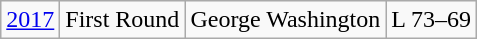<table class="wikitable">
<tr align="center">
<td><a href='#'>2017</a></td>
<td>First Round</td>
<td>George Washington</td>
<td>L 73–69</td>
</tr>
</table>
